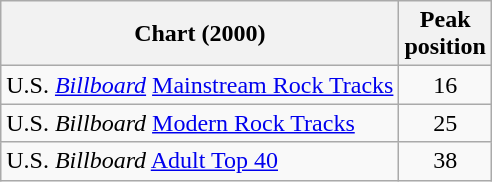<table class="wikitable sortable">
<tr>
<th>Chart (2000)</th>
<th>Peak<br>position</th>
</tr>
<tr>
<td>U.S. <em><a href='#'>Billboard</a></em> <a href='#'>Mainstream Rock Tracks</a></td>
<td align="center">16</td>
</tr>
<tr>
<td>U.S. <em>Billboard</em> <a href='#'>Modern Rock Tracks</a></td>
<td align="center">25</td>
</tr>
<tr>
<td>U.S. <em>Billboard</em> <a href='#'>Adult Top 40</a></td>
<td align="center">38</td>
</tr>
</table>
